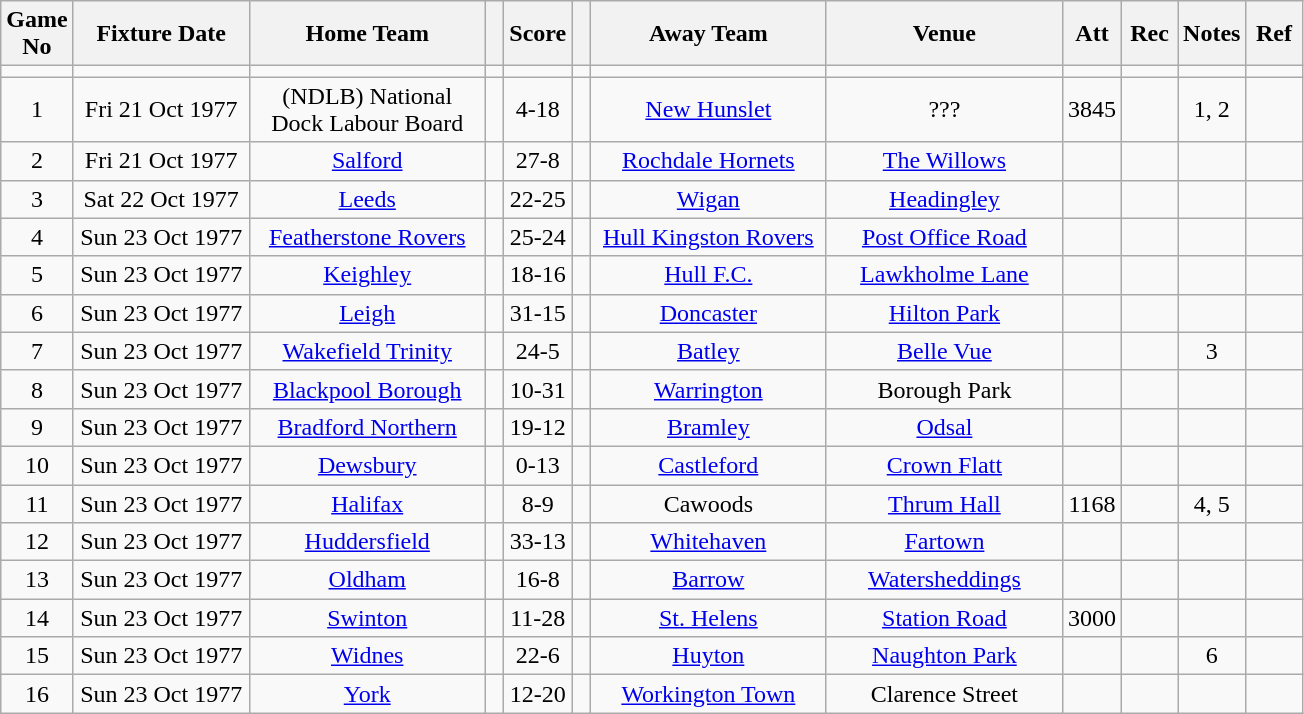<table class="wikitable" style="text-align:center;">
<tr>
<th width=10 abbr="No">Game No</th>
<th width=110 abbr="Date">Fixture Date</th>
<th width=150 abbr="Home Team">Home Team</th>
<th width=5 abbr="space"></th>
<th width=20 abbr="Score">Score</th>
<th width=5 abbr="space"></th>
<th width=150 abbr="Away Team">Away Team</th>
<th width=150 abbr="Venue">Venue</th>
<th width=30 abbr="Att">Att</th>
<th width=30 abbr="Rec">Rec</th>
<th width=20 abbr="Notes">Notes</th>
<th width=30 abbr="Ref">Ref</th>
</tr>
<tr>
<td></td>
<td></td>
<td></td>
<td></td>
<td></td>
<td></td>
<td></td>
<td></td>
<td></td>
<td></td>
<td></td>
<td></td>
</tr>
<tr>
<td>1</td>
<td>Fri 21 Oct 1977</td>
<td>(NDLB) National Dock Labour Board</td>
<td></td>
<td>4-18</td>
<td></td>
<td><a href='#'>New Hunslet</a></td>
<td>???</td>
<td>3845</td>
<td></td>
<td>1, 2</td>
<td></td>
</tr>
<tr>
<td>2</td>
<td>Fri 21 Oct 1977</td>
<td><a href='#'>Salford</a></td>
<td></td>
<td>27-8</td>
<td></td>
<td><a href='#'>Rochdale Hornets</a></td>
<td><a href='#'>The Willows</a></td>
<td></td>
<td></td>
<td></td>
<td></td>
</tr>
<tr>
<td>3</td>
<td>Sat 22 Oct 1977</td>
<td><a href='#'>Leeds</a></td>
<td></td>
<td>22-25</td>
<td></td>
<td><a href='#'>Wigan</a></td>
<td><a href='#'>Headingley</a></td>
<td></td>
<td></td>
<td></td>
<td></td>
</tr>
<tr>
<td>4</td>
<td>Sun 23 Oct 1977</td>
<td><a href='#'>Featherstone Rovers</a></td>
<td></td>
<td>25-24</td>
<td></td>
<td><a href='#'>Hull Kingston Rovers</a></td>
<td><a href='#'>Post Office Road</a></td>
<td></td>
<td></td>
<td></td>
<td></td>
</tr>
<tr>
<td>5</td>
<td>Sun 23 Oct 1977</td>
<td><a href='#'>Keighley</a></td>
<td></td>
<td>18-16</td>
<td></td>
<td><a href='#'>Hull F.C.</a></td>
<td><a href='#'>Lawkholme Lane</a></td>
<td></td>
<td></td>
<td></td>
<td></td>
</tr>
<tr>
<td>6</td>
<td>Sun 23 Oct 1977</td>
<td><a href='#'>Leigh</a></td>
<td></td>
<td>31-15</td>
<td></td>
<td><a href='#'>Doncaster</a></td>
<td><a href='#'>Hilton Park</a></td>
<td></td>
<td></td>
<td></td>
<td></td>
</tr>
<tr>
<td>7</td>
<td>Sun 23 Oct 1977</td>
<td><a href='#'>Wakefield Trinity</a></td>
<td></td>
<td>24-5</td>
<td></td>
<td><a href='#'>Batley</a></td>
<td><a href='#'>Belle Vue</a></td>
<td></td>
<td></td>
<td>3</td>
<td></td>
</tr>
<tr>
<td>8</td>
<td>Sun 23 Oct 1977</td>
<td><a href='#'>Blackpool Borough</a></td>
<td></td>
<td>10-31</td>
<td></td>
<td><a href='#'>Warrington</a></td>
<td>Borough Park</td>
<td></td>
<td></td>
<td></td>
<td></td>
</tr>
<tr>
<td>9</td>
<td>Sun 23 Oct 1977</td>
<td><a href='#'>Bradford Northern</a></td>
<td></td>
<td>19-12</td>
<td></td>
<td><a href='#'>Bramley</a></td>
<td><a href='#'>Odsal</a></td>
<td></td>
<td></td>
<td></td>
<td></td>
</tr>
<tr>
<td>10</td>
<td>Sun 23 Oct 1977</td>
<td><a href='#'>Dewsbury</a></td>
<td></td>
<td>0-13</td>
<td></td>
<td><a href='#'>Castleford</a></td>
<td><a href='#'>Crown Flatt</a></td>
<td></td>
<td></td>
<td></td>
<td></td>
</tr>
<tr>
<td>11</td>
<td>Sun 23 Oct 1977</td>
<td><a href='#'>Halifax</a></td>
<td></td>
<td>8-9</td>
<td></td>
<td>Cawoods</td>
<td><a href='#'>Thrum Hall</a></td>
<td>1168</td>
<td></td>
<td>4, 5</td>
<td></td>
</tr>
<tr>
<td>12</td>
<td>Sun 23 Oct 1977</td>
<td><a href='#'>Huddersfield</a></td>
<td></td>
<td>33-13</td>
<td></td>
<td><a href='#'>Whitehaven</a></td>
<td><a href='#'>Fartown</a></td>
<td></td>
<td></td>
<td></td>
<td></td>
</tr>
<tr>
<td>13</td>
<td>Sun 23 Oct 1977</td>
<td><a href='#'>Oldham</a></td>
<td></td>
<td>16-8</td>
<td></td>
<td><a href='#'>Barrow</a></td>
<td><a href='#'>Watersheddings</a></td>
<td></td>
<td></td>
<td></td>
<td></td>
</tr>
<tr>
<td>14</td>
<td>Sun 23 Oct 1977</td>
<td><a href='#'>Swinton</a></td>
<td></td>
<td>11-28</td>
<td></td>
<td><a href='#'>St. Helens</a></td>
<td><a href='#'>Station Road</a></td>
<td>3000</td>
<td></td>
<td></td>
<td></td>
</tr>
<tr>
<td>15</td>
<td>Sun 23 Oct 1977</td>
<td><a href='#'>Widnes</a></td>
<td></td>
<td>22-6</td>
<td></td>
<td><a href='#'>Huyton</a></td>
<td><a href='#'>Naughton Park</a></td>
<td></td>
<td></td>
<td>6</td>
<td></td>
</tr>
<tr>
<td>16</td>
<td>Sun 23 Oct 1977</td>
<td><a href='#'>York</a></td>
<td></td>
<td>12-20</td>
<td></td>
<td><a href='#'>Workington Town</a></td>
<td>Clarence Street</td>
<td></td>
<td></td>
<td></td>
<td></td>
</tr>
</table>
